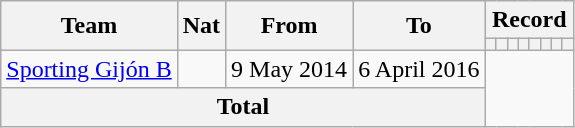<table class="wikitable" style="text-align: center">
<tr>
<th rowspan="2">Team</th>
<th rowspan="2">Nat</th>
<th rowspan="2">From</th>
<th rowspan="2">To</th>
<th colspan="8">Record</th>
</tr>
<tr>
<th></th>
<th></th>
<th></th>
<th></th>
<th></th>
<th></th>
<th></th>
<th></th>
</tr>
<tr>
<td align=left><a href='#'>Sporting Gijón B</a></td>
<td></td>
<td align=left>9 May 2014</td>
<td align=left>6 April 2016<br></td>
</tr>
<tr>
<th colspan="4">Total<br></th>
</tr>
</table>
